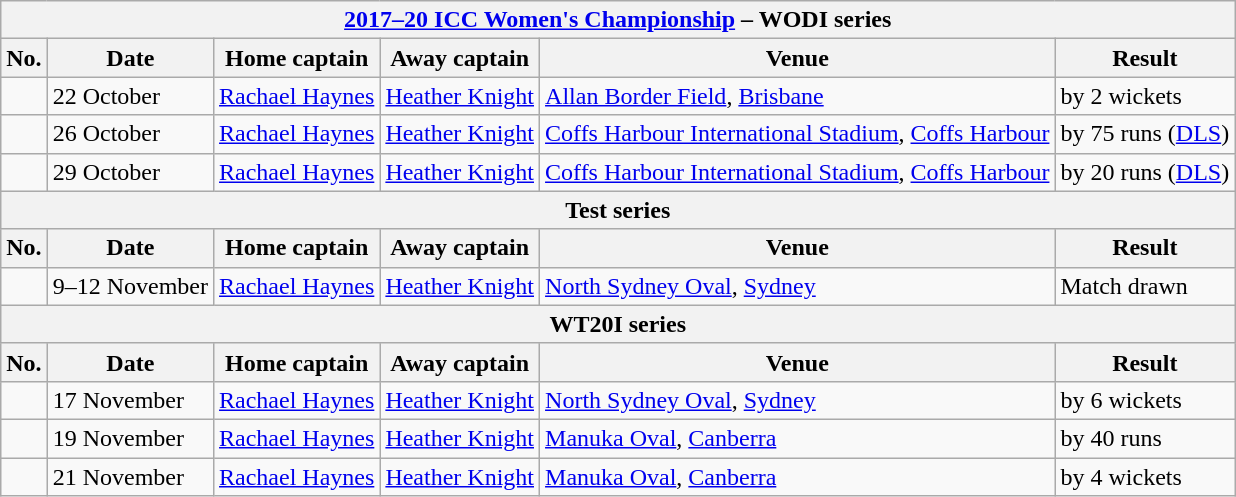<table class="wikitable">
<tr>
<th colspan="6"><a href='#'>2017–20 ICC Women's Championship</a> – WODI series</th>
</tr>
<tr>
<th>No.</th>
<th>Date</th>
<th>Home captain</th>
<th>Away captain</th>
<th>Venue</th>
<th>Result</th>
</tr>
<tr>
<td></td>
<td>22 October</td>
<td><a href='#'>Rachael Haynes</a></td>
<td><a href='#'>Heather Knight</a></td>
<td><a href='#'>Allan Border Field</a>, <a href='#'>Brisbane</a></td>
<td> by 2 wickets</td>
</tr>
<tr>
<td></td>
<td>26 October</td>
<td><a href='#'>Rachael Haynes</a></td>
<td><a href='#'>Heather Knight</a></td>
<td><a href='#'>Coffs Harbour International Stadium</a>, <a href='#'>Coffs Harbour</a></td>
<td> by 75 runs (<a href='#'>DLS</a>)</td>
</tr>
<tr>
<td></td>
<td>29 October</td>
<td><a href='#'>Rachael Haynes</a></td>
<td><a href='#'>Heather Knight</a></td>
<td><a href='#'>Coffs Harbour International Stadium</a>, <a href='#'>Coffs Harbour</a></td>
<td> by 20 runs (<a href='#'>DLS</a>)</td>
</tr>
<tr>
<th colspan="6">Test series</th>
</tr>
<tr>
<th>No.</th>
<th>Date</th>
<th>Home captain</th>
<th>Away captain</th>
<th>Venue</th>
<th>Result</th>
</tr>
<tr>
<td></td>
<td>9–12 November</td>
<td><a href='#'>Rachael Haynes</a></td>
<td><a href='#'>Heather Knight</a></td>
<td><a href='#'>North Sydney Oval</a>, <a href='#'>Sydney</a></td>
<td>Match drawn</td>
</tr>
<tr>
<th colspan="6">WT20I series</th>
</tr>
<tr>
<th>No.</th>
<th>Date</th>
<th>Home captain</th>
<th>Away captain</th>
<th>Venue</th>
<th>Result</th>
</tr>
<tr>
<td></td>
<td>17 November</td>
<td><a href='#'>Rachael Haynes</a></td>
<td><a href='#'>Heather Knight</a></td>
<td><a href='#'>North Sydney Oval</a>, <a href='#'>Sydney</a></td>
<td> by 6 wickets</td>
</tr>
<tr>
<td></td>
<td>19 November</td>
<td><a href='#'>Rachael Haynes</a></td>
<td><a href='#'>Heather Knight</a></td>
<td><a href='#'>Manuka Oval</a>, <a href='#'>Canberra</a></td>
<td> by 40 runs</td>
</tr>
<tr>
<td></td>
<td>21 November</td>
<td><a href='#'>Rachael Haynes</a></td>
<td><a href='#'>Heather Knight</a></td>
<td><a href='#'>Manuka Oval</a>, <a href='#'>Canberra</a></td>
<td> by 4 wickets</td>
</tr>
</table>
